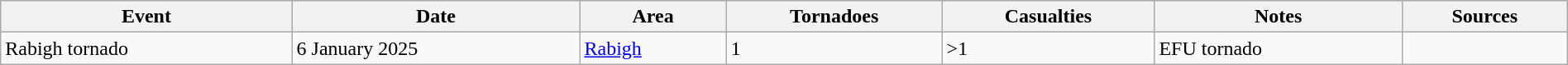<table class="wikitable collapsible sortable" style="width:100%;">
<tr>
<th scope="col" class="unsortable">Event</th>
<th>Date</th>
<th>Area</th>
<th>Tornadoes</th>
<th>Casualties</th>
<th scope="col" class="unsortable">Notes</th>
<th scope="col" class="unsortable">Sources</th>
</tr>
<tr>
<td>Rabigh tornado</td>
<td>6 January 2025</td>
<td><a href='#'>Rabigh</a></td>
<td>1</td>
<td>>1</td>
<td>EFU tornado</td>
<td></td>
</tr>
</table>
